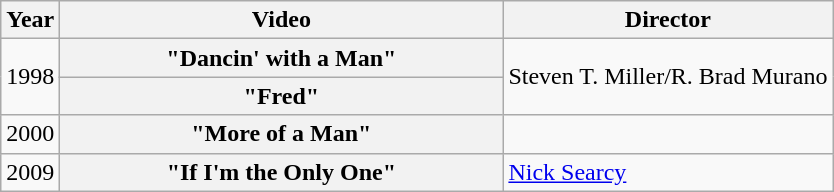<table class="wikitable plainrowheaders">
<tr>
<th>Year</th>
<th style="width:18em;">Video</th>
<th>Director</th>
</tr>
<tr>
<td rowspan="2">1998</td>
<th scope="row">"Dancin' with a Man"</th>
<td rowspan="2">Steven T. Miller/R. Brad Murano</td>
</tr>
<tr>
<th scope="row">"Fred"</th>
</tr>
<tr>
<td>2000</td>
<th scope="row">"More of a Man"</th>
<td></td>
</tr>
<tr>
<td>2009</td>
<th scope="row">"If I'm the Only One"</th>
<td><a href='#'>Nick Searcy</a></td>
</tr>
</table>
